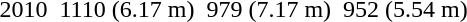<table>
<tr>
<td>2010<br></td>
<td></td>
<td>1110 (6.17 m)</td>
<td></td>
<td>979 (7.17 m)</td>
<td></td>
<td>952 (5.54 m)</td>
</tr>
</table>
